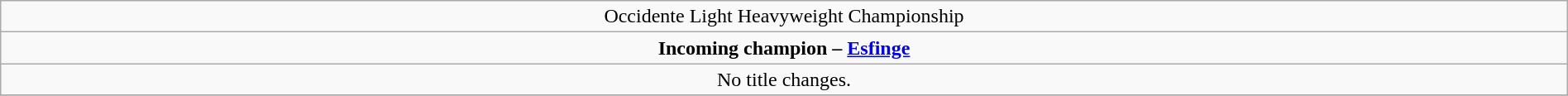<table class="wikitable" style="text-align:center; width:100%;">
<tr>
<td colspan="4" style="text-align: center;">Occidente Light Heavyweight Championship</td>
</tr>
<tr>
<td colspan="4" style="text-align: center;"><strong>Incoming champion – <a href='#'>Esfinge</a></strong></td>
</tr>
<tr>
<td>No title changes.</td>
</tr>
<tr>
</tr>
</table>
